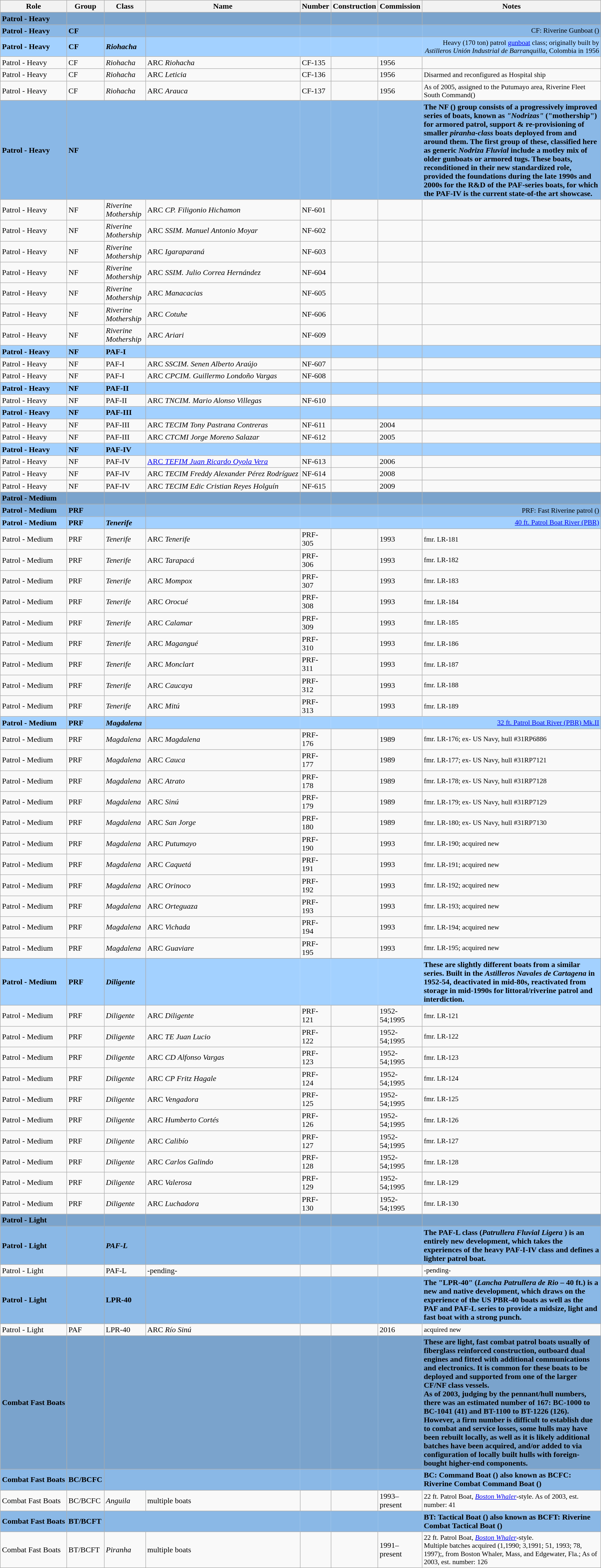<table class="wikitable collapsible sortable " style="min-width:50%;">
<tr>
<th>Role</th>
<th>Group</th>
<th>Class</th>
<th>Name</th>
<th>Number</th>
<th>Construction</th>
<th>Commission</th>
<th class="unsortable">Notes</th>
</tr>
<tr style="background:#7AA3CC;font-weight:bold;"          >
<td style="white-space:nowrap">Patrol - Heavy</td>
<td></td>
<td></td>
<td></td>
<td></td>
<td></td>
<td></td>
<td></td>
</tr>
<tr style="background:#8AB8E6;font-weight:bold;"          >
<td>Patrol -  Heavy</td>
<td>CF</td>
<td></td>
<td></td>
<td style="border-left-style:hidden;border-right-style:hidden;"></td>
<td style="border-left-style:hidden;border-right-style:hidden;"></td>
<td style="border-left-style:hidden;border-right-style:hidden;"></td>
<td style="text-align:right;font-weight:normal;font-size:0.9em"><div>CF: Riverine Gunboat ()</div></td>
</tr>
<tr style="background:#A3D1FF;font-weight:bold;"          >
<td>Patrol - Heavy</td>
<td>CF</td>
<td><em>Riohacha</em></td>
<td></td>
<td style="border-left-style:hidden;border-right-style:hidden;"></td>
<td style="border-left-style:hidden;border-right-style:hidden;"></td>
<td style="border-left-style:hidden;border-right-style:hidden;"></td>
<td style="text-align:right;font-weight:normal;font-size:0.9em"><div>Heavy (170 ton) patrol <a href='#'>gunboat</a> class; originally built by <em>Astilleros Unión Industrial de Barranquilla</em>, Colombia in 1956</div></td>
</tr>
<tr>
<td>Patrol -  Heavy</td>
<td>CF</td>
<td><em>Riohacha</em></td>
<td>ARC <em>Riohacha</em></td>
<td>CF-135</td>
<td></td>
<td>1956</td>
<td style="font-size:0.9em"></td>
</tr>
<tr>
<td>Patrol -  Heavy</td>
<td>CF</td>
<td><em>Riohacha</em></td>
<td>ARC <em>Leticia</em></td>
<td>CF-136</td>
<td></td>
<td>1956</td>
<td style="font-size:0.9em">Disarmed and reconfigured as Hospital ship</td>
</tr>
<tr>
<td>Patrol -  Heavy</td>
<td>CF</td>
<td><em>Riohacha</em></td>
<td>ARC <em>Arauca</em></td>
<td>CF-137</td>
<td></td>
<td>1956</td>
<td style="font-size:0.9em">As of 2005, assigned to the Putumayo area, Riverine Fleet South Command()</td>
</tr>
<tr>
</tr>
<tr style="background:#8AB8E6;font-weight:bold;"          >
<td>Patrol  - Heavy</td>
<td>NF</td>
<td style="border-left-style:hidden;border-right-style:hidden;"></td>
<td style="border-left-style:hidden;border-right-style:hidden;"></td>
<td style="border-left-style:hidden;border-right-style:hidden;"></td>
<td style="border-left-style:hidden;border-right-style:hidden;"></td>
<td style="border-left-style:hidden;border-right-style:hidden;"></td>
<td><div>The NF () group consists of a progressively improved series of boats, known as <em>"Nodrizas"</em> ("mothership") for armored patrol, support & re-provisioning of smaller <em>piranha-class</em> boats deployed from and around them. The first group of these, classified here as generic <em>Nodriza Fluvial</em> include a motley mix of older gunboats or armored tugs. These boats, reconditioned in their new standardized role, provided the foundations during the late 1990s and 2000s for the R&D of the PAF-series boats, for which the PAF-IV is the current state-of-the art showcase.</div></td>
</tr>
<tr>
<td>Patrol - Heavy</td>
<td>NF</td>
<td><em>Riverine Mothership</em></td>
<td>ARC <em>CP. Filigonio Hichamon</em></td>
<td>NF-601</td>
<td></td>
<td></td>
<td></td>
</tr>
<tr>
<td>Patrol - Heavy</td>
<td>NF</td>
<td><em>Riverine Mothership</em></td>
<td>ARC <em>SSIM. Manuel Antonio Moyar</em></td>
<td>NF-602</td>
<td></td>
<td></td>
<td></td>
</tr>
<tr>
<td>Patrol - Heavy</td>
<td>NF</td>
<td><em>Riverine Mothership</em></td>
<td>ARC <em>Igaraparaná</em></td>
<td>NF-603</td>
<td></td>
<td></td>
<td></td>
</tr>
<tr>
<td>Patrol - Heavy</td>
<td>NF</td>
<td><em>Riverine Mothership</em></td>
<td>ARC <em>SSIM. Julio Correa Hernández</em></td>
<td>NF-604</td>
<td></td>
<td></td>
<td></td>
</tr>
<tr>
<td>Patrol - Heavy</td>
<td>NF</td>
<td><em>Riverine Mothership</em></td>
<td>ARC <em>Manacacias</em></td>
<td>NF-605</td>
<td></td>
<td></td>
<td></td>
</tr>
<tr>
<td>Patrol - Heavy</td>
<td>NF</td>
<td><em>Riverine Mothership</em></td>
<td>ARC <em>Cotuhe</em></td>
<td>NF-606</td>
<td></td>
<td></td>
<td></td>
</tr>
<tr>
<td>Patrol - Heavy</td>
<td>NF</td>
<td><em>Riverine Mothership</em></td>
<td>ARC <em>Ariari</em></td>
<td>NF-609</td>
<td></td>
<td></td>
<td></td>
</tr>
<tr style="background:#A3D1FF;font-weight:bold;"          >
<td>Patrol - Heavy</td>
<td>NF</td>
<td>PAF-I</td>
<td></td>
<td></td>
<td></td>
<td></td>
<td></td>
</tr>
<tr>
<td>Patrol - Heavy</td>
<td>NF</td>
<td>PAF-I</td>
<td>ARC <em>SSCIM. Senen Alberto Araújo</em></td>
<td>NF-607</td>
<td></td>
<td></td>
<td></td>
</tr>
<tr>
<td>Patrol - Heavy</td>
<td>NF</td>
<td>PAF-I</td>
<td>ARC <em>CPCIM. Guillermo Londoño Vargas</em></td>
<td>NF-608</td>
<td></td>
<td></td>
<td></td>
</tr>
<tr style="background:#A3D1FF;font-weight:bold;"          >
<td>Patrol - Heavy</td>
<td>NF</td>
<td>PAF-II</td>
<td></td>
<td></td>
<td></td>
<td></td>
<td></td>
</tr>
<tr>
<td>Patrol - Heavy</td>
<td>NF</td>
<td>PAF-II</td>
<td>ARC <em>TNCIM. Mario Alonso Villegas</em></td>
<td>NF-610</td>
<td></td>
<td></td>
<td></td>
</tr>
<tr style="background:#A3D1FF;font-weight:bold;"          >
<td>Patrol - Heavy</td>
<td>NF</td>
<td>PAF-III</td>
<td></td>
<td></td>
<td></td>
<td></td>
<td></td>
</tr>
<tr>
<td>Patrol - Heavy</td>
<td>NF</td>
<td>PAF-III</td>
<td>ARC <em>TECIM Tony Pastrana Contreras</em></td>
<td>NF-611</td>
<td></td>
<td>2004</td>
<td></td>
</tr>
<tr>
<td>Patrol - Heavy</td>
<td>NF</td>
<td>PAF-III</td>
<td>ARC <em>CTCMI Jorge Moreno Salazar</em></td>
<td>NF-612</td>
<td></td>
<td>2005</td>
<td></td>
</tr>
<tr style="background:#A3D1FF;font-weight:bold;"          >
<td>Patrol - Heavy</td>
<td>NF</td>
<td>PAF-IV</td>
<td></td>
<td></td>
<td></td>
<td></td>
<td></td>
</tr>
<tr>
<td>Patrol - Heavy</td>
<td>NF</td>
<td>PAF-IV</td>
<td><a href='#'>ARC <em>TEFIM Juan Ricardo Oyola Vera</em></a></td>
<td>NF-613</td>
<td></td>
<td>2006</td>
<td></td>
</tr>
<tr>
<td>Patrol - Heavy</td>
<td>NF</td>
<td>PAF-IV</td>
<td style="white-space:nowrap">ARC <em>TECIM Freddy Alexander Pérez Rodríguez</em></td>
<td>NF-614</td>
<td></td>
<td>2008</td>
<td></td>
</tr>
<tr>
<td>Patrol - Heavy</td>
<td>NF</td>
<td>PAF-IV</td>
<td>ARC <em>TECIM Edic Cristian Reyes Holguín</em></td>
<td>NF-615</td>
<td></td>
<td>2009</td>
<td></td>
</tr>
<tr style="background:#7AA3CC;font-weight:bold;"          >
<td style="white-space:nowrap">Patrol - Medium</td>
<td></td>
<td></td>
<td></td>
<td></td>
<td></td>
<td></td>
<td></td>
</tr>
<tr>
</tr>
<tr style="background:#8AB8E6;font-weight:bold;"          >
<td>Patrol - Medium</td>
<td>PRF</td>
<td></td>
<td></td>
<td style="border-left-style:hidden;border-right-style:hidden;"></td>
<td style="border-left-style:hidden;border-right-style:hidden;"></td>
<td style="border-left-style:hidden;border-right-style:hidden;"></td>
<td style="text-align:right;font-weight:normal;font-size:0.9em"><div>PRF: Fast Riverine patrol ()</div></td>
</tr>
<tr style="background:#A3D1FF;font-weight:bold;"          >
<td>Patrol - Medium</td>
<td>PRF</td>
<td><em>Tenerife</em></td>
<td></td>
<td style="border-left-style:hidden;border-right-style:hidden;"></td>
<td style="border-left-style:hidden;border-right-style:hidden;"></td>
<td style="border-left-style:hidden;border-right-style:hidden;"></td>
<td style="text-align:right;font-weight:normal;font-size:0.9em"><div><a href='#'>40 ft. Patrol Boat River (PBR)</a></div></td>
</tr>
<tr>
<td>Patrol - Medium</td>
<td>PRF</td>
<td><em>Tenerife</em></td>
<td>ARC <em>Tenerife</em></td>
<td>PRF-305</td>
<td style="white-space:nowrap"></td>
<td>1993</td>
<td style="font-size:0.9em">fmr. LR-181</td>
</tr>
<tr>
<td>Patrol - Medium</td>
<td>PRF</td>
<td><em>Tenerife</em></td>
<td>ARC <em>Tarapacá</em></td>
<td>PRF-306</td>
<td></td>
<td>1993</td>
<td style="font-size:0.9em">fmr. LR-182</td>
</tr>
<tr>
<td>Patrol - Medium</td>
<td>PRF</td>
<td><em>Tenerife</em></td>
<td>ARC <em>Mompox</em></td>
<td>PRF-307</td>
<td></td>
<td>1993</td>
<td style="font-size:0.9em">fmr. LR-183</td>
</tr>
<tr>
<td>Patrol - Medium</td>
<td>PRF</td>
<td><em>Tenerife</em></td>
<td>ARC <em>Orocué</em></td>
<td>PRF-308</td>
<td></td>
<td>1993</td>
<td style="font-size:0.9em">fmr. LR-184</td>
</tr>
<tr>
<td>Patrol - Medium</td>
<td>PRF</td>
<td><em>Tenerife</em></td>
<td>ARC <em>Calamar</em></td>
<td>PRF-309</td>
<td></td>
<td>1993</td>
<td style="font-size:0.9em">fmr. LR-185</td>
</tr>
<tr>
<td>Patrol - Medium</td>
<td>PRF</td>
<td><em>Tenerife</em></td>
<td>ARC <em>Magangué</em></td>
<td>PRF-310</td>
<td></td>
<td>1993</td>
<td style="font-size:0.9em">fmr. LR-186</td>
</tr>
<tr>
<td>Patrol - Medium</td>
<td>PRF</td>
<td><em>Tenerife</em></td>
<td>ARC <em>Monclart</em></td>
<td>PRF-311</td>
<td></td>
<td>1993</td>
<td style="font-size:0.9em">fmr. LR-187</td>
</tr>
<tr>
<td>Patrol - Medium</td>
<td>PRF</td>
<td><em>Tenerife</em></td>
<td>ARC <em>Caucaya</em></td>
<td>PRF-312</td>
<td></td>
<td>1993</td>
<td style="font-size:0.9em">fmr. LR-188</td>
</tr>
<tr>
<td>Patrol - Medium</td>
<td>PRF</td>
<td><em>Tenerife</em></td>
<td>ARC <em>Mitú</em></td>
<td>PRF-313</td>
<td></td>
<td>1993</td>
<td style="font-size:0.9em">fmr. LR-189</td>
</tr>
<tr style="background:#A3D1FF;font-weight:bold;"          >
<td>Patrol - Medium</td>
<td>PRF</td>
<td><em>Magdalena</em></td>
<td></td>
<td style="border-left-style:hidden;border-right-style:hidden;"></td>
<td style="border-left-style:hidden;border-right-style:hidden;"></td>
<td style="border-left-style:hidden;border-right-style:hidden;"></td>
<td style="text-align:right;font-weight:normal;font-size:0.9em"><div><a href='#'>32 ft. Patrol Boat River (PBR) Mk.II</a></div></td>
</tr>
<tr>
<td>Patrol - Medium</td>
<td>PRF</td>
<td><em>Magdalena</em></td>
<td>ARC <em>Magdalena</em></td>
<td>PRF-176</td>
<td></td>
<td>1989</td>
<td style="font-size:0.9em">fmr. LR-176; ex- US Navy, hull #31RP6886</td>
</tr>
<tr>
<td>Patrol - Medium</td>
<td>PRF</td>
<td><em>Magdalena</em></td>
<td>ARC <em>Cauca</em></td>
<td>PRF-177</td>
<td></td>
<td>1989</td>
<td style="font-size:0.9em">fmr. LR-177; ex- US Navy, hull #31RP7121</td>
</tr>
<tr>
<td>Patrol - Medium</td>
<td>PRF</td>
<td><em>Magdalena</em></td>
<td>ARC <em>Atrato</em></td>
<td>PRF-178</td>
<td></td>
<td>1989</td>
<td style="font-size:0.9em">fmr. LR-178; ex- US Navy, hull #31RP7128</td>
</tr>
<tr>
<td>Patrol - Medium</td>
<td>PRF</td>
<td><em>Magdalena</em></td>
<td>ARC <em>Sinú</em></td>
<td>PRF-179</td>
<td></td>
<td>1989</td>
<td style="font-size:0.9em">fmr. LR-179; ex- US Navy, hull #31RP7129</td>
</tr>
<tr>
<td>Patrol - Medium</td>
<td>PRF</td>
<td><em>Magdalena</em></td>
<td>ARC <em>San Jorge</em></td>
<td>PRF-180</td>
<td></td>
<td>1989</td>
<td style="font-size:0.9em">fmr. LR-180; ex- US Navy, hull #31RP7130</td>
</tr>
<tr>
<td>Patrol - Medium</td>
<td>PRF</td>
<td><em>Magdalena</em></td>
<td>ARC <em>Putumayo</em></td>
<td>PRF-190</td>
<td></td>
<td>1993</td>
<td style="font-size:0.9em">fmr. LR-190; acquired new</td>
</tr>
<tr>
<td>Patrol - Medium</td>
<td>PRF</td>
<td><em>Magdalena</em></td>
<td>ARC <em>Caquetá</em></td>
<td>PRF-191</td>
<td></td>
<td>1993</td>
<td style="font-size:0.9em">fmr. LR-191; acquired new</td>
</tr>
<tr>
<td>Patrol - Medium</td>
<td>PRF</td>
<td><em>Magdalena</em></td>
<td>ARC <em>Orinoco</em></td>
<td>PRF-192</td>
<td></td>
<td>1993</td>
<td style="font-size:0.9em">fmr. LR-192; acquired new</td>
</tr>
<tr>
<td>Patrol - Medium</td>
<td>PRF</td>
<td><em>Magdalena</em></td>
<td>ARC <em>Orteguaza</em></td>
<td>PRF-193</td>
<td></td>
<td>1993</td>
<td style="font-size:0.9em">fmr. LR-193; acquired new</td>
</tr>
<tr>
<td>Patrol - Medium</td>
<td>PRF</td>
<td><em>Magdalena</em></td>
<td>ARC <em>Vichada</em></td>
<td>PRF-194</td>
<td></td>
<td>1993</td>
<td style="font-size:0.9em">fmr. LR-194; acquired new</td>
</tr>
<tr>
<td>Patrol - Medium</td>
<td>PRF</td>
<td><em>Magdalena</em></td>
<td>ARC <em>Guaviare</em></td>
<td>PRF-195</td>
<td></td>
<td>1993</td>
<td style="font-size:0.9em">fmr. LR-195; acquired new</td>
</tr>
<tr>
</tr>
<tr style="background:#A3D1FF;font-weight:bold;"          >
<td>Patrol - Medium</td>
<td>PRF</td>
<td><em>Diligente</em></td>
<td></td>
<td style="border-left-style:hidden;border-right-style:hidden;"></td>
<td style="border-left-style:hidden;border-right-style:hidden;"></td>
<td style="border-left-style:hidden;border-right-style:hidden;"></td>
<td><div>These are slightly different boats from a similar series. Built in the <em>Astilleros Navales de Cartagena</em> in 1952-54, deactivated in mid-80s, reactivated from storage in mid-1990s for littoral/riverine patrol and interdiction.</div></td>
</tr>
<tr>
<td>Patrol - Medium</td>
<td>PRF</td>
<td><em>Diligente</em></td>
<td>ARC <em>Diligente</em></td>
<td>PRF-121</td>
<td></td>
<td>1952-54;1995</td>
<td style="font-size:0.9em">fmr. LR-121</td>
</tr>
<tr>
<td>Patrol - Medium</td>
<td>PRF</td>
<td><em>Diligente</em></td>
<td>ARC <em>TE Juan Lucio</em></td>
<td>PRF-122</td>
<td></td>
<td>1952-54;1995</td>
<td style="font-size:0.9em">fmr. LR-122</td>
</tr>
<tr>
<td>Patrol - Medium</td>
<td>PRF</td>
<td><em>Diligente</em></td>
<td>ARC <em>CD Alfonso Vargas</em></td>
<td>PRF-123</td>
<td></td>
<td>1952-54;1995</td>
<td style="font-size:0.9em">fmr. LR-123</td>
</tr>
<tr>
<td>Patrol - Medium</td>
<td>PRF</td>
<td><em>Diligente</em></td>
<td>ARC <em>CP Fritz Hagale</em></td>
<td>PRF-124</td>
<td></td>
<td>1952-54;1995</td>
<td style="font-size:0.9em">fmr. LR-124</td>
</tr>
<tr>
<td>Patrol - Medium</td>
<td>PRF</td>
<td><em>Diligente</em></td>
<td>ARC <em>Vengadora</em></td>
<td>PRF-125</td>
<td></td>
<td>1952-54;1995</td>
<td style="font-size:0.9em">fmr. LR-125</td>
</tr>
<tr>
<td>Patrol - Medium</td>
<td>PRF</td>
<td><em>Diligente</em></td>
<td>ARC <em>Humberto Cortés</em></td>
<td>PRF-126</td>
<td></td>
<td>1952-54;1995</td>
<td style="font-size:0.9em">fmr. LR-126</td>
</tr>
<tr>
<td>Patrol - Medium</td>
<td>PRF</td>
<td><em>Diligente</em></td>
<td>ARC <em>Calibío</em></td>
<td>PRF-127</td>
<td></td>
<td>1952-54;1995</td>
<td style="font-size:0.9em">fmr. LR-127</td>
</tr>
<tr>
<td>Patrol - Medium</td>
<td>PRF</td>
<td><em>Diligente</em></td>
<td>ARC <em>Carlos Galindo</em></td>
<td>PRF-128</td>
<td></td>
<td>1952-54;1995</td>
<td style="font-size:0.9em">fmr. LR-128</td>
</tr>
<tr>
<td>Patrol - Medium</td>
<td>PRF</td>
<td><em>Diligente</em></td>
<td>ARC <em>Valerosa</em></td>
<td>PRF-129</td>
<td></td>
<td>1952-54;1995</td>
<td style="font-size:0.9em">fmr. LR-129</td>
</tr>
<tr>
<td>Patrol - Medium</td>
<td>PRF</td>
<td><em>Diligente</em></td>
<td>ARC <em>Luchadora</em></td>
<td>PRF-130</td>
<td></td>
<td>1952-54;1995</td>
<td style="font-size:0.9em">fmr. LR-130</td>
</tr>
<tr style="background:#7AA3CC;font-weight:bold;"          >
<td>Patrol - Light</td>
<td></td>
<td></td>
<td></td>
<td></td>
<td></td>
<td></td>
<td></td>
</tr>
<tr style="background:#8AB8E6;font-weight:bold;"          >
<td>Patrol - Light</td>
<td></td>
<td><em>PAF-L</em></td>
<td></td>
<td style="border-left-style:hidden;border-right-style:hidden;"></td>
<td style="border-left-style:hidden;border-right-style:hidden;"></td>
<td style="border-left-style:hidden;border-right-style:hidden;"></td>
<td><div>The PAF-L class (<em>Patrullera Fluvial Ligera</em> ) is an entirely new development, which takes the experiences of the heavy PAF-I-IV class and defines a lighter patrol boat.</div></td>
</tr>
<tr>
<td>Patrol - Light</td>
<td></td>
<td>PAF-L</td>
<td>-pending-</td>
<td></td>
<td></td>
<td></td>
<td style="font-size:0.9em">-pending-</td>
</tr>
<tr style="background:#8AB8E6;font-weight:bold;"          >
<td>Patrol - Light</td>
<td></td>
<td>LPR-40</td>
<td></td>
<td style="border-left-style:hidden;border-right-style:hidden;"></td>
<td style="border-left-style:hidden;border-right-style:hidden;"></td>
<td style="border-left-style:hidden;border-right-style:hidden;"></td>
<td><div>The "LPR-40" (<em>Lancha Patrullera de Rio</em>  – 40 ft.) is a new and native development, which draws on the experience of the US PBR-40 boats  as well as the PAF and PAF-L series to provide a midsize, light and fast boat with a strong punch.</div></td>
</tr>
<tr>
<td>Patrol - Light</td>
<td>PAF</td>
<td>LPR-40</td>
<td>ARC <em>Río Sinú</em></td>
<td></td>
<td></td>
<td>2016</td>
<td style="font-size:0.9em">acquired new</td>
</tr>
<tr style="background:#7AA3CC;font-weight:bold;"          >
<td style="white-space:nowrap">Combat Fast Boats</td>
<td></td>
<td></td>
<td style="border-left-style:hidden;border-right-style:hidden;"></td>
<td style="border-left-style:hidden;border-right-style:hidden;"></td>
<td style="border-left-style:hidden;border-right-style:hidden;"></td>
<td style="border-left-style:hidden;border-right-style:hidden;"></td>
<td><div>These are light, fast combat patrol boats usually of fiberglass reinforced construction, outboard dual engines and fitted with additional communications and electronics. It is common for these boats to be deployed and supported from one of the larger CF/NF class vessels.<br> As of 2003, judging by the pennant/hull numbers, there was an estimated number of 167: BC-1000 to BC-1041 (41) and BT-1100 to BT-1226 (126). However, a firm number is difficult to establish due to combat and service losses, some hulls may have been rebuilt locally, as well as it is likely additional batches have been acquired, and/or added to via configuration of locally built hulls with foreign-bought higher-end components. </div></td>
</tr>
<tr style="background:#8AB8E6;font-weight:bold;">
<td>Combat Fast Boats</td>
<td>BC/BCFC</td>
<td></td>
<td style="border-left-style:hidden;border-right-style:hidden;"></td>
<td style="border-left-style:hidden;border-right-style:hidden;"></td>
<td style="border-left-style:hidden;border-right-style:hidden;"></td>
<td style="border-left-style:hidden;border-right-style:hidden;"></td>
<td><div>BC: Command Boat () also known as BCFC: Riverine Combat Command Boat ()</div></td>
</tr>
<tr>
<td>Combat Fast Boats</td>
<td>BC/BCFC</td>
<td><em>Anguila</em></td>
<td>multiple boats</td>
<td></td>
<td><br></td>
<td>1993–present</td>
<td style="font-size:0.9em">22 ft. Patrol Boat, <em><a href='#'>Boston Whaler</a></em>-style. As of 2003, est. number: 41</td>
</tr>
<tr style="background:#8AB8E6;font-weight:bold;">
<td>Combat Fast Boats</td>
<td>BT/BCFT</td>
<td></td>
<td style="border-left-style:hidden;border-right-style:hidden;"></td>
<td style="border-left-style:hidden;border-right-style:hidden;"></td>
<td style="border-left-style:hidden;border-right-style:hidden;"></td>
<td style="border-left-style:hidden;border-right-style:hidden;"></td>
<td><div>BT: Tactical Boat () also known as BCFT: Riverine Combat Tactical Boat ()</div></td>
</tr>
<tr>
<td>Combat Fast Boats</td>
<td>BT/BCFT</td>
<td><em>Piranha</em></td>
<td>multiple boats</td>
<td></td>
<td><br></td>
<td>1991–present</td>
<td style="font-size:0.9em">22 ft. Patrol Boat, <em><a href='#'>Boston Whaler</a></em>-style.<br>Multiple batches acquired (1,1990; 3,1991; 51, 1993; 78, 1997);, from Boston Whaler, Mass, and Edgewater, Fla.; As of 2003, est. number: 126</td>
</tr>
</table>
